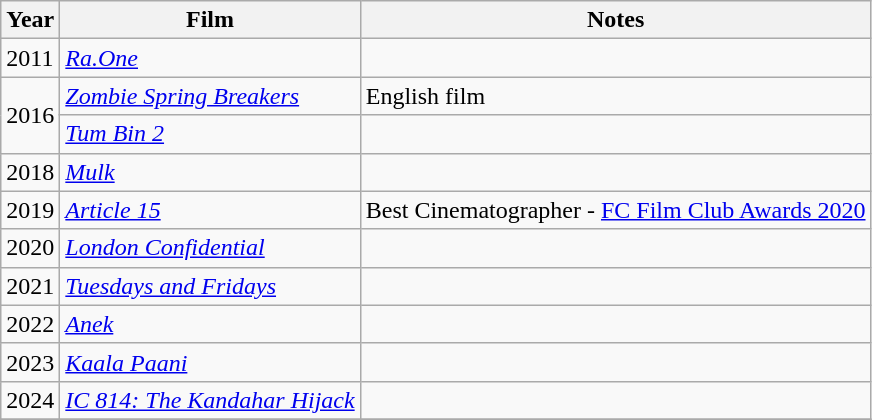<table class="wikitable">
<tr>
<th>Year</th>
<th>Film</th>
<th>Notes</th>
</tr>
<tr>
<td>2011</td>
<td><em><a href='#'>Ra.One</a></em></td>
<td></td>
</tr>
<tr>
<td rowspan="2">2016</td>
<td><em><a href='#'>Zombie Spring Breakers</a></em></td>
<td>English film</td>
</tr>
<tr>
<td><em><a href='#'>Tum Bin 2</a></em></td>
<td></td>
</tr>
<tr>
<td>2018</td>
<td><a href='#'><em>Mulk</em></a></td>
<td></td>
</tr>
<tr>
<td>2019</td>
<td><a href='#'><em>Article 15</em></a></td>
<td>Best Cinematographer - <a href='#'>FC Film Club Awards 2020</a></td>
</tr>
<tr>
<td>2020</td>
<td><em><a href='#'>London Confidential</a></em></td>
<td></td>
</tr>
<tr>
<td>2021</td>
<td><em><a href='#'>Tuesdays and Fridays</a></em></td>
<td></td>
</tr>
<tr>
<td>2022</td>
<td><em><a href='#'>Anek</a></em></td>
<td></td>
</tr>
<tr>
<td>2023</td>
<td><em><a href='#'>Kaala Paani</a></em></td>
<td></td>
</tr>
<tr>
<td>2024</td>
<td><em><a href='#'>IC 814: The Kandahar Hijack</a></em></td>
<td></td>
</tr>
<tr>
</tr>
</table>
